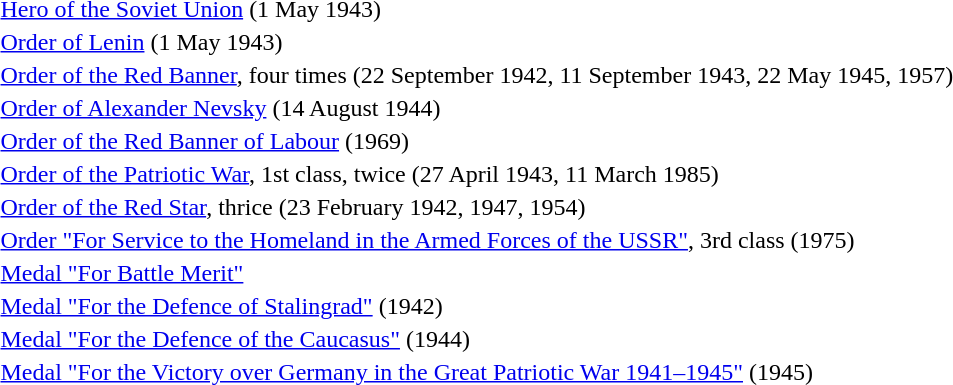<table>
<tr>
<td></td>
<td><a href='#'>Hero of the Soviet Union</a> (1 May 1943)</td>
</tr>
<tr>
<td></td>
<td><a href='#'>Order of Lenin</a> (1 May 1943)</td>
</tr>
<tr>
<td></td>
<td><a href='#'>Order of the Red Banner</a>, four times (22 September 1942, 11 September 1943, 22 May 1945, 1957)</td>
</tr>
<tr>
<td></td>
<td><a href='#'>Order of Alexander Nevsky</a> (14 August 1944)</td>
</tr>
<tr>
<td></td>
<td><a href='#'>Order of the Red Banner of Labour</a> (1969)</td>
</tr>
<tr>
<td></td>
<td><a href='#'>Order of the Patriotic War</a>, 1st class, twice (27 April 1943, 11 March 1985)</td>
</tr>
<tr>
<td></td>
<td><a href='#'>Order of the Red Star</a>, thrice (23 February 1942, 1947, 1954)</td>
</tr>
<tr>
<td></td>
<td><a href='#'>Order "For Service to the Homeland in the Armed Forces of the USSR"</a>, 3rd class (1975)</td>
</tr>
<tr>
<td></td>
<td><a href='#'>Medal "For Battle Merit"</a></td>
</tr>
<tr>
<td></td>
<td><a href='#'>Medal "For the Defence of Stalingrad"</a> (1942)</td>
</tr>
<tr>
<td></td>
<td><a href='#'>Medal "For the Defence of the Caucasus"</a> (1944)</td>
</tr>
<tr>
<td></td>
<td><a href='#'>Medal "For the Victory over Germany in the Great Patriotic War 1941–1945"</a> (1945)</td>
</tr>
<tr>
</tr>
</table>
